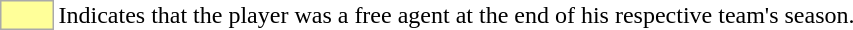<table>
<tr>
<td style="background:#ff9; border:1px solid #aaa; width:2em;"></td>
<td>Indicates that the player was a free agent at the end of his respective team's  season.</td>
</tr>
</table>
